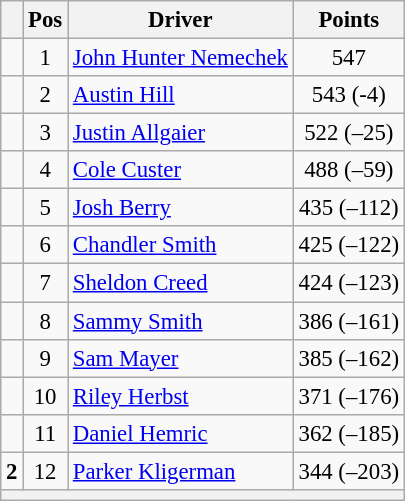<table class="wikitable" style="font-size: 95%;">
<tr>
<th></th>
<th>Pos</th>
<th>Driver</th>
<th>Points</th>
</tr>
<tr>
<td align="left"></td>
<td style="text-align:center;">1</td>
<td><a href='#'>John Hunter Nemechek</a></td>
<td style="text-align:center;">547</td>
</tr>
<tr>
<td align="left"></td>
<td style="text-align:center;">2</td>
<td><a href='#'>Austin Hill</a></td>
<td style="text-align:center;">543 (-4)</td>
</tr>
<tr>
<td align="left"></td>
<td style="text-align:center;">3</td>
<td><a href='#'>Justin Allgaier</a></td>
<td style="text-align:center;">522 (–25)</td>
</tr>
<tr>
<td align="left"></td>
<td style="text-align:center;">4</td>
<td><a href='#'>Cole Custer</a></td>
<td style="text-align:center;">488 (–59)</td>
</tr>
<tr>
<td align="left"></td>
<td style="text-align:center;">5</td>
<td><a href='#'>Josh Berry</a></td>
<td style="text-align:center;">435 (–112)</td>
</tr>
<tr>
<td align="left"></td>
<td style="text-align:center;">6</td>
<td><a href='#'>Chandler Smith</a></td>
<td style="text-align:center;">425 (–122)</td>
</tr>
<tr>
<td align="left"></td>
<td style="text-align:center;">7</td>
<td><a href='#'>Sheldon Creed</a></td>
<td style="text-align:center;">424 (–123)</td>
</tr>
<tr>
<td align="left"></td>
<td style="text-align:center;">8</td>
<td><a href='#'>Sammy Smith</a></td>
<td style="text-align:center;">386 (–161)</td>
</tr>
<tr>
<td align="left"></td>
<td style="text-align:center;">9</td>
<td><a href='#'>Sam Mayer</a></td>
<td style="text-align:center;">385 (–162)</td>
</tr>
<tr>
<td align="left"></td>
<td style="text-align:center;">10</td>
<td><a href='#'>Riley Herbst</a></td>
<td style="text-align:center;">371 (–176)</td>
</tr>
<tr>
<td align="left"></td>
<td style="text-align:center;">11</td>
<td><a href='#'>Daniel Hemric</a></td>
<td style="text-align:center;">362 (–185)</td>
</tr>
<tr>
<td align="left"> <strong>2</strong></td>
<td style="text-align:center;">12</td>
<td><a href='#'>Parker Kligerman</a></td>
<td style="text-align:center;">344 (–203)</td>
</tr>
<tr class="sortbottom">
<th colspan="9"></th>
</tr>
</table>
